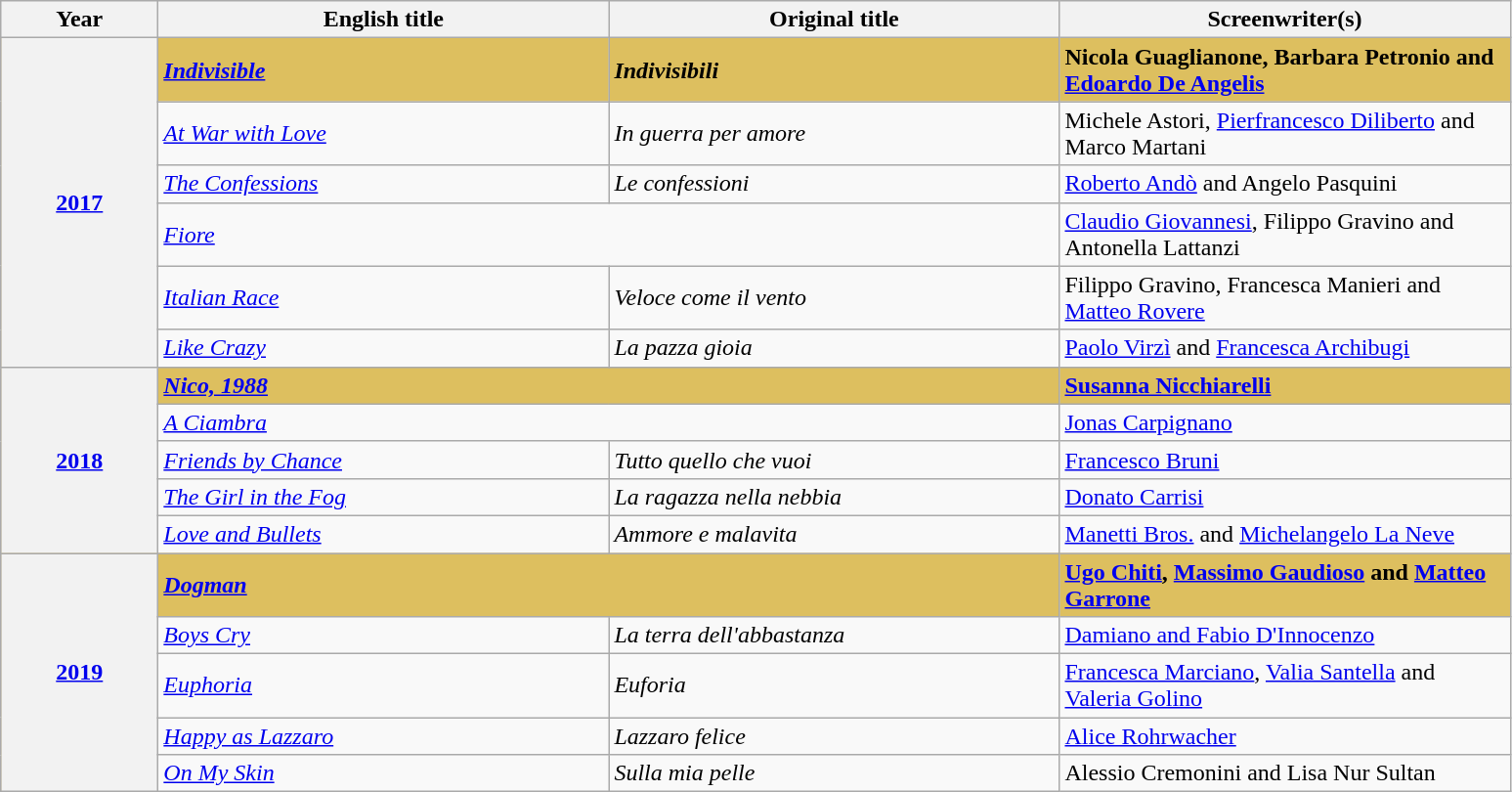<table class="wikitable">
<tr>
<th width="100">Year</th>
<th width="300">English title</th>
<th width="300">Original title</th>
<th width="300">Screenwriter(s)</th>
</tr>
<tr style="background:#DDBF5F;">
<th rowspan="6" align="center"><a href='#'>2017</a><br></th>
<td><strong><em><a href='#'>Indivisible</a></em></strong></td>
<td><strong><em>Indivisibili</em></strong></td>
<td><strong>Nicola Guaglianone, Barbara Petronio and <a href='#'>Edoardo De Angelis</a></strong></td>
</tr>
<tr>
<td><em><a href='#'>At War with Love</a></em></td>
<td><em>In guerra per amore</em></td>
<td>Michele Astori, <a href='#'>Pierfrancesco Diliberto</a> and Marco Martani</td>
</tr>
<tr>
<td><em><a href='#'>The Confessions</a></em></td>
<td><em>Le confessioni</em></td>
<td><a href='#'>Roberto Andò</a> and Angelo Pasquini</td>
</tr>
<tr>
<td colspan="2"><em><a href='#'>Fiore</a></em></td>
<td><a href='#'>Claudio Giovannesi</a>, Filippo Gravino and Antonella Lattanzi</td>
</tr>
<tr>
<td><em><a href='#'>Italian Race</a></em></td>
<td><em>Veloce come il vento</em></td>
<td>Filippo Gravino, Francesca Manieri and <a href='#'>Matteo Rovere</a></td>
</tr>
<tr>
<td><em><a href='#'>Like Crazy</a></em></td>
<td><em>La pazza gioia</em></td>
<td><a href='#'>Paolo Virzì</a> and <a href='#'>Francesca Archibugi</a></td>
</tr>
<tr style="background:#DDBF5F;">
<th rowspan="5" align="center"><a href='#'>2018</a><br></th>
<td colspan="2"><strong><em><a href='#'>Nico, 1988</a></em></strong></td>
<td><strong><a href='#'>Susanna Nicchiarelli</a></strong></td>
</tr>
<tr>
<td colspan="2"><em><a href='#'>A Ciambra</a></em></td>
<td><a href='#'>Jonas Carpignano</a></td>
</tr>
<tr>
<td><em><a href='#'>Friends by Chance</a></em></td>
<td><em>Tutto quello che vuoi</em></td>
<td><a href='#'>Francesco Bruni</a></td>
</tr>
<tr>
<td><em><a href='#'>The Girl in the Fog</a></em></td>
<td><em>La ragazza nella nebbia</em></td>
<td><a href='#'>Donato Carrisi</a></td>
</tr>
<tr>
<td><em><a href='#'>Love and Bullets</a></em></td>
<td><em>Ammore e malavita</em></td>
<td><a href='#'>Manetti Bros.</a> and <a href='#'>Michelangelo La Neve</a></td>
</tr>
<tr style="background:#DDBF5F;">
<th rowspan="5" align="center"><a href='#'>2019</a><br></th>
<td colspan="2"><strong><em><a href='#'>Dogman</a></em></strong></td>
<td><strong><a href='#'>Ugo Chiti</a>, <a href='#'>Massimo Gaudioso</a> and <a href='#'>Matteo Garrone</a></strong></td>
</tr>
<tr>
<td><em><a href='#'>Boys Cry</a></em></td>
<td><em>La terra dell'abbastanza</em></td>
<td><a href='#'>Damiano and Fabio D'Innocenzo</a></td>
</tr>
<tr>
<td><em><a href='#'>Euphoria</a></em></td>
<td><em>Euforia</em></td>
<td><a href='#'>Francesca Marciano</a>, <a href='#'>Valia Santella</a> and <a href='#'>Valeria Golino</a></td>
</tr>
<tr>
<td><em><a href='#'>Happy as Lazzaro</a></em></td>
<td><em>Lazzaro felice</em></td>
<td><a href='#'>Alice Rohrwacher</a></td>
</tr>
<tr>
<td><em><a href='#'>On My Skin</a></em></td>
<td><em>Sulla mia pelle</em></td>
<td>Alessio Cremonini and Lisa Nur Sultan</td>
</tr>
</table>
